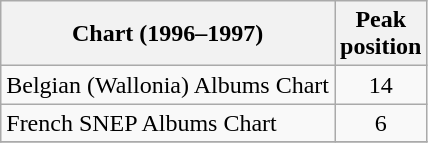<table class="wikitable sortable">
<tr>
<th>Chart (1996–1997)</th>
<th>Peak<br>position</th>
</tr>
<tr>
<td>Belgian (Wallonia) Albums Chart</td>
<td align="center">14</td>
</tr>
<tr>
<td>French SNEP Albums Chart</td>
<td align="center">6</td>
</tr>
<tr>
</tr>
</table>
